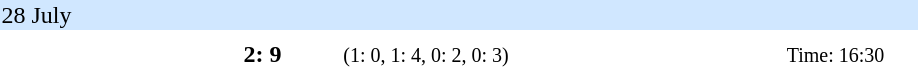<table style="text-align:center">
<tr style="text-align:left; background:#d0e7ff;">
<td colspan=6>28 July</td>
</tr>
<tr style="font-size:90%; vertical-align:top;">
<th width=140></th>
<th width=60></th>
<th width=150></th>
<th width=140></th>
<th width=100></th>
</tr>
<tr>
<td align=right></td>
<td><strong>2: 9</strong></td>
<td><small>(1: 0, 1: 4, 0: 2, 0: 3)</small></td>
<td align=left></td>
<td><small>Time: 16:30</small></td>
<td></td>
</tr>
</table>
